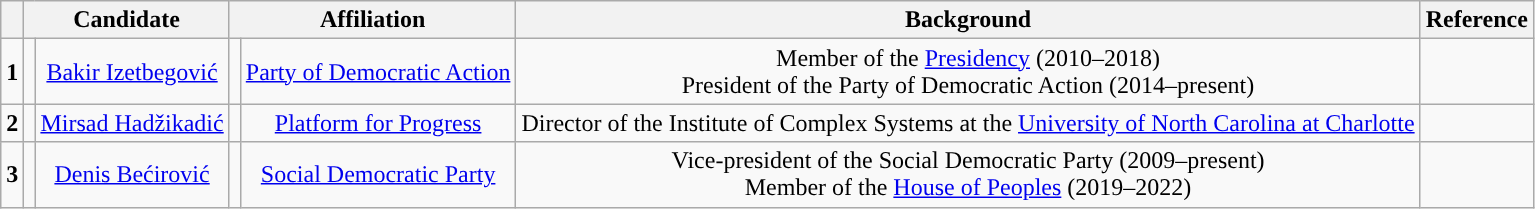<table class="wikitable" style="text-align:center">
<tr>
<th></th>
<th colspan="2">Candidate</th>
<th colspan="2">Affiliation</th>
<th>Background</th>
<th>Reference</th>
</tr>
<tr>
<td><strong>1</strong></td>
<td></td>
<td><a href='#'>Bakir Izetbegović</a></td>
<td style="background:"></td>
<td><a href='#'>Party of Democratic Action</a></td>
<td>Member of the <a href='#'>Presidency</a> (2010–2018) <br> President of the Party of Democratic Action (2014–present)</td>
<td></td>
</tr>
<tr>
<td><strong>2</strong></td>
<td></td>
<td><a href='#'>Mirsad Hadžikadić</a></td>
<td style="background:"></td>
<td><a href='#'>Platform for Progress</a></td>
<td>Director of the Institute of Complex Systems at the <a href='#'>University of North Carolina at Charlotte</a></td>
<td></td>
</tr>
<tr>
<td><strong>3</strong></td>
<td></td>
<td><a href='#'>Denis Bećirović</a></td>
<td style="background:"></td>
<td><a href='#'>Social Democratic Party</a></td>
<td>Vice-president of the Social Democratic Party (2009–present) <br> Member of the <a href='#'>House of Peoples</a> (2019–2022)</td>
<td></td>
</tr>
</table>
